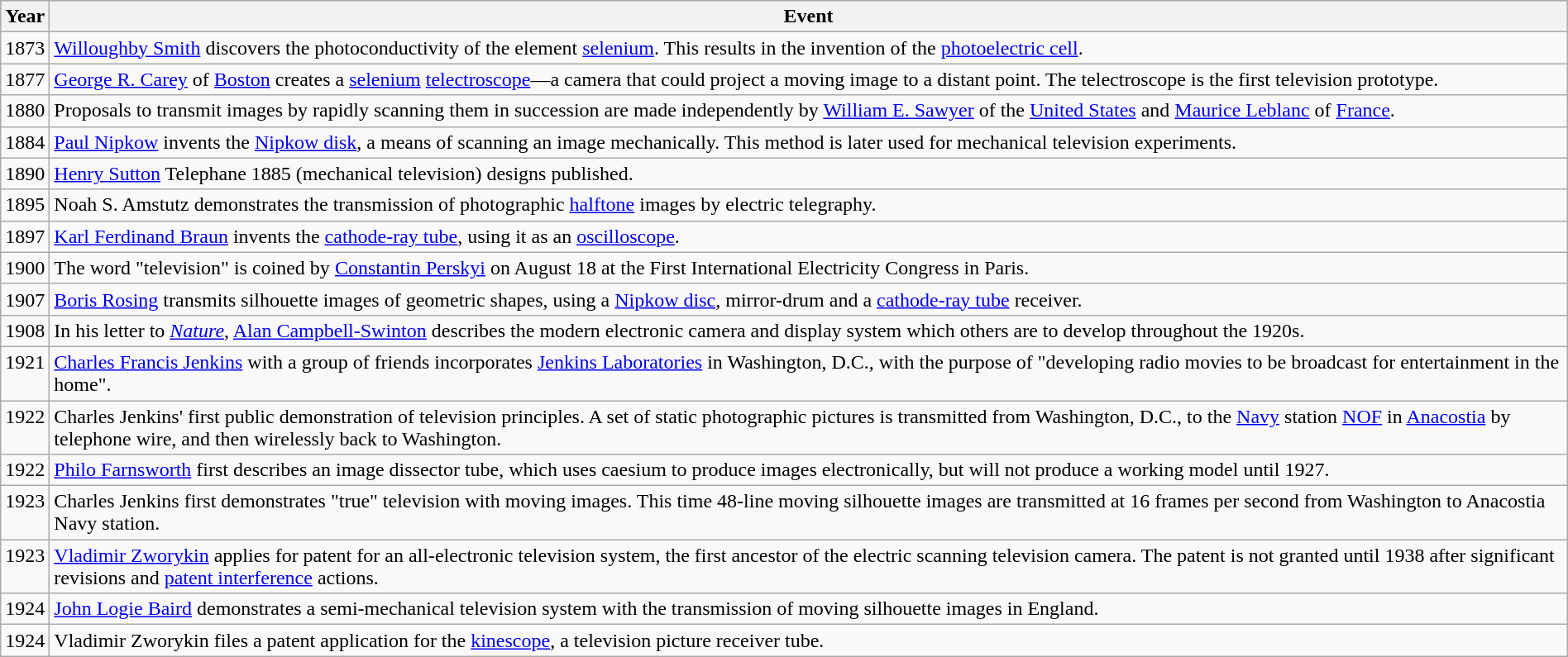<table width=100% class="wikitable">
<tr bgcolor="#CCCCFF" align="left">
<th>Year</th>
<th>Event</th>
</tr>
<tr valign="top">
<td>1873</td>
<td><a href='#'>Willoughby Smith</a> discovers the photoconductivity of the element <a href='#'>selenium</a>. This results in the invention of the <a href='#'>photoelectric cell</a>.</td>
</tr>
<tr valign="top">
<td>1877</td>
<td><a href='#'>George R. Carey</a> of <a href='#'>Boston</a> creates a <a href='#'>selenium</a> <a href='#'>telectroscope</a>—a camera that could project a moving image to a distant point. The telectroscope is the first television prototype.</td>
</tr>
<tr valign="top">
<td>1880</td>
<td>Proposals to transmit images by rapidly scanning them in succession are made independently by <a href='#'>William E. Sawyer</a> of the <a href='#'>United States</a> and <a href='#'>Maurice Leblanc</a> of <a href='#'>France</a>.</td>
</tr>
<tr valign="top">
<td>1884</td>
<td><a href='#'>Paul Nipkow</a> invents the <a href='#'>Nipkow disk</a>, a means of scanning an image mechanically. This method is later used for mechanical television experiments.</td>
</tr>
<tr valign="top">
<td>1890</td>
<td><a href='#'>Henry Sutton</a> Telephane 1885 (mechanical television) designs published.</td>
</tr>
<tr valign="top">
<td>1895</td>
<td>Noah S. Amstutz demonstrates the transmission of photographic <a href='#'>halftone</a> images by electric telegraphy.</td>
</tr>
<tr valign="top">
<td>1897</td>
<td><a href='#'>Karl Ferdinand Braun</a> invents the <a href='#'>cathode-ray tube</a>, using it as an <a href='#'>oscilloscope</a>.</td>
</tr>
<tr valign="top">
<td>1900</td>
<td>The word "television" is coined by <a href='#'>Constantin Perskyi</a> on August 18 at the First International Electricity Congress in Paris.</td>
</tr>
<tr valign="top">
<td>1907</td>
<td><a href='#'>Boris Rosing</a> transmits silhouette images of geometric shapes, using a <a href='#'>Nipkow disc</a>, mirror-drum and a <a href='#'>cathode-ray tube</a> receiver.</td>
</tr>
<tr valign="top">
<td>1908</td>
<td>In his letter to <em><a href='#'>Nature</a></em>, <a href='#'>Alan Campbell-Swinton</a> describes the modern electronic camera and display system which others are to develop throughout the 1920s.</td>
</tr>
<tr valign="top">
<td>1921</td>
<td><a href='#'>Charles Francis Jenkins</a> with a group of friends incorporates <a href='#'>Jenkins Laboratories</a> in Washington, D.C., with the purpose of "developing radio movies to be broadcast for entertainment in the home".</td>
</tr>
<tr valign="top">
<td>1922</td>
<td>Charles Jenkins' first public demonstration of television principles. A set of static photographic pictures is transmitted from Washington, D.C., to the <a href='#'>Navy</a> station <a href='#'>NOF</a> in <a href='#'>Anacostia</a> by telephone wire, and then wirelessly back to Washington.</td>
</tr>
<tr valign="top">
<td>1922</td>
<td><a href='#'>Philo Farnsworth</a> first describes an image dissector tube, which uses caesium to produce images electronically, but will not produce a working model until 1927.</td>
</tr>
<tr valign="top">
<td>1923</td>
<td>Charles Jenkins first demonstrates "true" television with moving images. This time 48-line moving silhouette images are transmitted at 16 frames per second from Washington to Anacostia Navy station.</td>
</tr>
<tr valign="top">
<td>1923</td>
<td><a href='#'>Vladimir Zworykin</a> applies for patent for an all-electronic television system, the first ancestor of the electric scanning television camera. The patent is not granted until 1938 after significant revisions and <a href='#'>patent interference</a> actions.</td>
</tr>
<tr valign="top">
<td>1924</td>
<td><a href='#'>John Logie Baird</a> demonstrates a semi-mechanical television system with the transmission of moving silhouette images in England.</td>
</tr>
<tr valign="top">
<td>1924</td>
<td>Vladimir Zworykin files a patent application for the <a href='#'>kinescope</a>, a television picture receiver tube.</td>
</tr>
</table>
